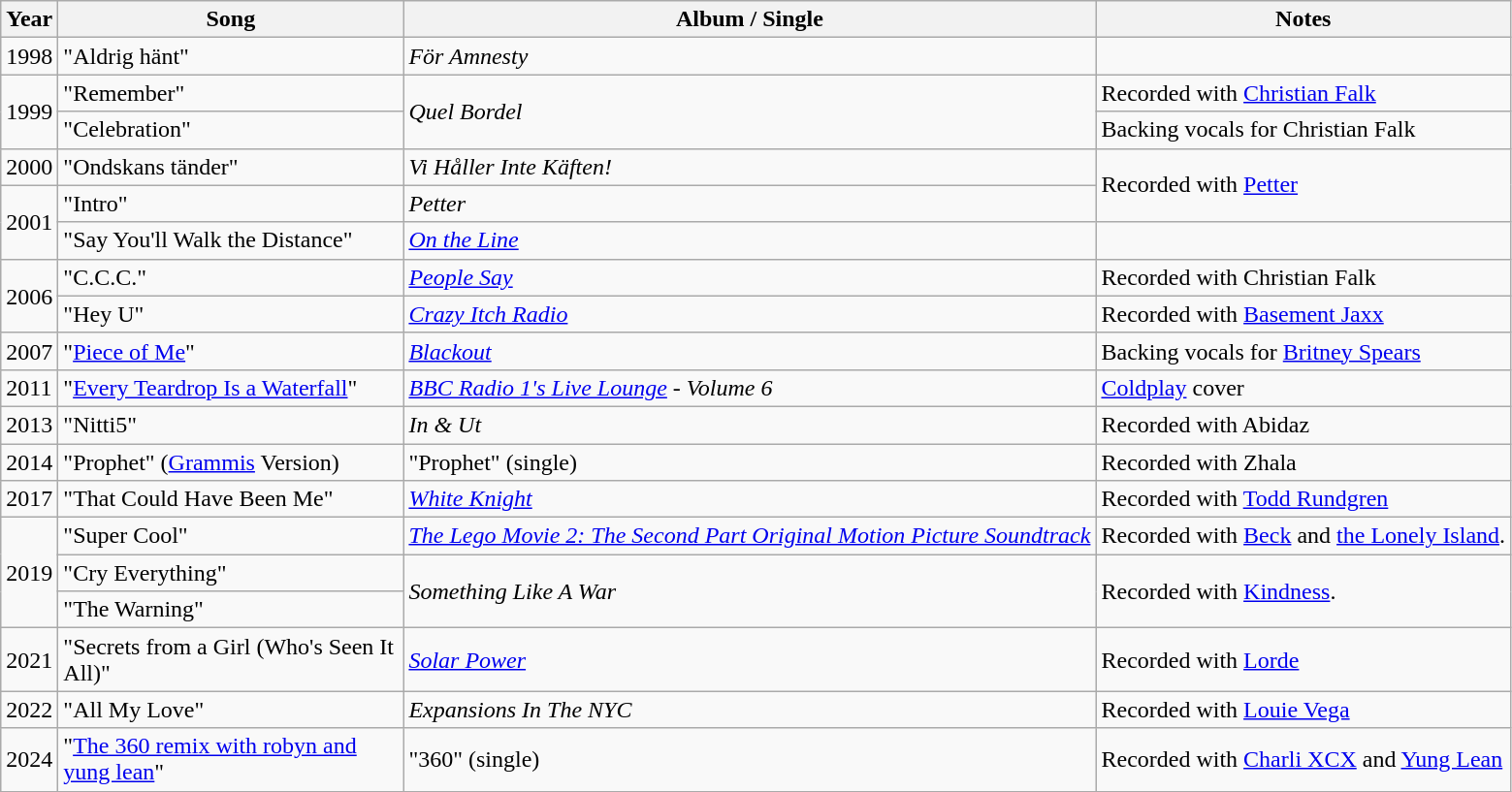<table class="wikitable">
<tr>
<th>Year</th>
<th style="width:230px;">Song</th>
<th>Album / Single</th>
<th>Notes</th>
</tr>
<tr>
<td>1998</td>
<td>"Aldrig hänt"</td>
<td><em>För Amnesty</em></td>
<td></td>
</tr>
<tr>
<td rowspan="2">1999</td>
<td>"Remember"</td>
<td rowspan="2"><em>Quel Bordel</em></td>
<td>Recorded with <a href='#'>Christian Falk</a></td>
</tr>
<tr>
<td>"Celebration"</td>
<td>Backing vocals for Christian Falk</td>
</tr>
<tr>
<td>2000</td>
<td>"Ondskans tänder"</td>
<td><em>Vi Håller Inte Käften!</em></td>
<td rowspan="2">Recorded with <a href='#'>Petter</a></td>
</tr>
<tr>
<td rowspan="2">2001</td>
<td>"Intro"</td>
<td><em>Petter</em></td>
</tr>
<tr>
<td>"Say You'll Walk the Distance"</td>
<td><em><a href='#'>On the Line</a></em></td>
<td></td>
</tr>
<tr>
<td rowspan="2">2006</td>
<td>"C.C.C."</td>
<td><em><a href='#'>People Say</a></em></td>
<td>Recorded with Christian Falk</td>
</tr>
<tr>
<td>"Hey U"</td>
<td><em><a href='#'>Crazy Itch Radio</a></em></td>
<td>Recorded with <a href='#'>Basement Jaxx</a></td>
</tr>
<tr>
<td>2007</td>
<td>"<a href='#'>Piece of Me</a>"</td>
<td><em><a href='#'>Blackout</a></em></td>
<td>Backing vocals for <a href='#'>Britney Spears</a></td>
</tr>
<tr>
<td>2011</td>
<td>"<a href='#'>Every Teardrop Is a Waterfall</a>"</td>
<td><em><a href='#'>BBC Radio 1's Live Lounge</a> - Volume 6</em></td>
<td><a href='#'>Coldplay</a> cover</td>
</tr>
<tr>
<td>2013</td>
<td>"Nitti5"</td>
<td><em>In & Ut</em></td>
<td>Recorded with Abidaz</td>
</tr>
<tr>
<td>2014</td>
<td>"Prophet" (<a href='#'>Grammis</a> Version)</td>
<td>"Prophet" (single)</td>
<td>Recorded with Zhala</td>
</tr>
<tr>
<td>2017</td>
<td>"That Could Have Been Me"</td>
<td><em><a href='#'>White Knight</a></em></td>
<td>Recorded with <a href='#'>Todd Rundgren</a></td>
</tr>
<tr>
<td rowspan="3">2019</td>
<td>"Super Cool"</td>
<td><em><a href='#'>The Lego Movie 2: The Second Part Original Motion Picture Soundtrack</a></em></td>
<td>Recorded with <a href='#'>Beck</a> and <a href='#'>the Lonely Island</a>.</td>
</tr>
<tr>
<td>"Cry Everything"</td>
<td rowspan="2"><em>Something Like A War</em></td>
<td rowspan="2">Recorded with <a href='#'>Kindness</a>.</td>
</tr>
<tr>
<td>"The Warning"</td>
</tr>
<tr>
<td>2021</td>
<td>"Secrets from a Girl (Who's Seen It All)"</td>
<td><em><a href='#'>Solar Power</a></em></td>
<td>Recorded with <a href='#'>Lorde</a></td>
</tr>
<tr>
<td>2022</td>
<td>"All My Love"</td>
<td><em>Expansions In The NYC</em></td>
<td>Recorded with <a href='#'>Louie Vega</a></td>
</tr>
<tr>
<td>2024</td>
<td>"<a href='#'>The 360 remix with robyn and yung lean</a>"</td>
<td>"360" (single)</td>
<td>Recorded with <a href='#'>Charli XCX</a> and <a href='#'>Yung Lean</a></td>
</tr>
</table>
